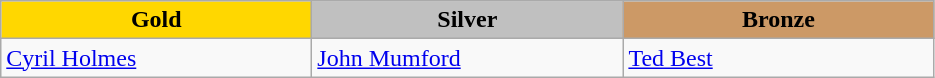<table class="wikitable" style="text-align:left">
<tr align="center">
<td width=200 bgcolor=gold><strong>Gold</strong></td>
<td width=200 bgcolor=silver><strong>Silver</strong></td>
<td width=200 bgcolor=CC9966><strong>Bronze</strong></td>
</tr>
<tr>
<td><a href='#'>Cyril Holmes</a><br><em></em></td>
<td><a href='#'>John Mumford</a><br><em></em></td>
<td><a href='#'>Ted Best</a><br><em></em></td>
</tr>
</table>
